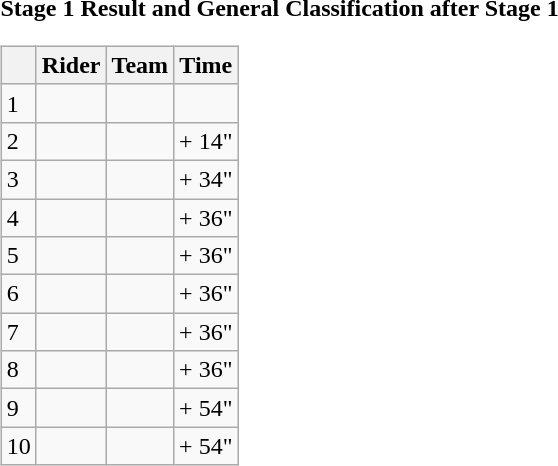<table>
<tr>
<td><strong>Stage 1 Result and General Classification after Stage 1</strong><br><table class="wikitable">
<tr>
<th></th>
<th>Rider</th>
<th>Team</th>
<th>Time</th>
</tr>
<tr>
<td>1</td>
<td> </td>
<td></td>
<td align="right"></td>
</tr>
<tr>
<td>2</td>
<td></td>
<td></td>
<td align="right">+ 14"</td>
</tr>
<tr>
<td>3</td>
<td></td>
<td></td>
<td align="right">+ 34"</td>
</tr>
<tr>
<td>4</td>
<td></td>
<td></td>
<td align="right">+ 36"</td>
</tr>
<tr>
<td>5</td>
<td></td>
<td></td>
<td align="right">+ 36"</td>
</tr>
<tr>
<td>6</td>
<td></td>
<td></td>
<td align="right">+ 36"</td>
</tr>
<tr>
<td>7</td>
<td></td>
<td></td>
<td align="right">+ 36"</td>
</tr>
<tr>
<td>8</td>
<td></td>
<td></td>
<td align="right">+ 36"</td>
</tr>
<tr>
<td>9</td>
<td></td>
<td></td>
<td align="right">+ 54"</td>
</tr>
<tr>
<td>10</td>
<td></td>
<td></td>
<td align="right">+ 54"</td>
</tr>
</table>
</td>
</tr>
</table>
